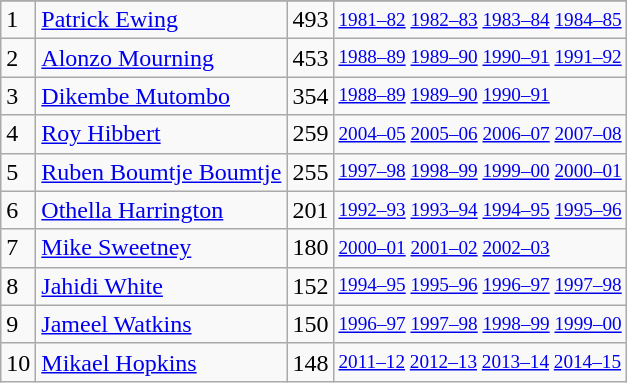<table class="wikitable">
<tr>
</tr>
<tr>
<td>1</td>
<td><a href='#'>Patrick Ewing</a></td>
<td>493</td>
<td style="font-size:80%;"><a href='#'>1981–82</a> <a href='#'>1982–83</a> <a href='#'>1983–84</a> <a href='#'>1984–85</a></td>
</tr>
<tr>
<td>2</td>
<td><a href='#'>Alonzo Mourning</a></td>
<td>453</td>
<td style="font-size:80%;"><a href='#'>1988–89</a> <a href='#'>1989–90</a> <a href='#'>1990–91</a> <a href='#'>1991–92</a></td>
</tr>
<tr>
<td>3</td>
<td><a href='#'>Dikembe Mutombo</a></td>
<td>354</td>
<td style="font-size:80%;"><a href='#'>1988–89</a> <a href='#'>1989–90</a> <a href='#'>1990–91</a></td>
</tr>
<tr>
<td>4</td>
<td><a href='#'>Roy Hibbert</a></td>
<td>259</td>
<td style="font-size:80%;"><a href='#'>2004–05</a> <a href='#'>2005–06</a> <a href='#'>2006–07</a> <a href='#'>2007–08</a></td>
</tr>
<tr>
<td>5</td>
<td><a href='#'>Ruben Boumtje Boumtje</a></td>
<td>255</td>
<td style="font-size:80%;"><a href='#'>1997–98</a> <a href='#'>1998–99</a> <a href='#'>1999–00</a> <a href='#'>2000–01</a></td>
</tr>
<tr>
<td>6</td>
<td><a href='#'>Othella Harrington</a></td>
<td>201</td>
<td style="font-size:80%;"><a href='#'>1992–93</a> <a href='#'>1993–94</a> <a href='#'>1994–95</a> <a href='#'>1995–96</a></td>
</tr>
<tr>
<td>7</td>
<td><a href='#'>Mike Sweetney</a></td>
<td>180</td>
<td style="font-size:80%;"><a href='#'>2000–01</a> <a href='#'>2001–02</a> <a href='#'>2002–03</a></td>
</tr>
<tr>
<td>8</td>
<td><a href='#'>Jahidi White</a></td>
<td>152</td>
<td style="font-size:80%;"><a href='#'>1994–95</a> <a href='#'>1995–96</a> <a href='#'>1996–97</a> <a href='#'>1997–98</a></td>
</tr>
<tr>
<td>9</td>
<td><a href='#'>Jameel Watkins</a></td>
<td>150</td>
<td style="font-size:80%;"><a href='#'>1996–97</a> <a href='#'>1997–98</a> <a href='#'>1998–99</a> <a href='#'>1999–00</a></td>
</tr>
<tr>
<td>10</td>
<td><a href='#'>Mikael Hopkins</a></td>
<td>148</td>
<td style="font-size:80%;"><a href='#'>2011–12</a> <a href='#'>2012–13</a> <a href='#'>2013–14</a> <a href='#'>2014–15</a></td>
</tr>
</table>
